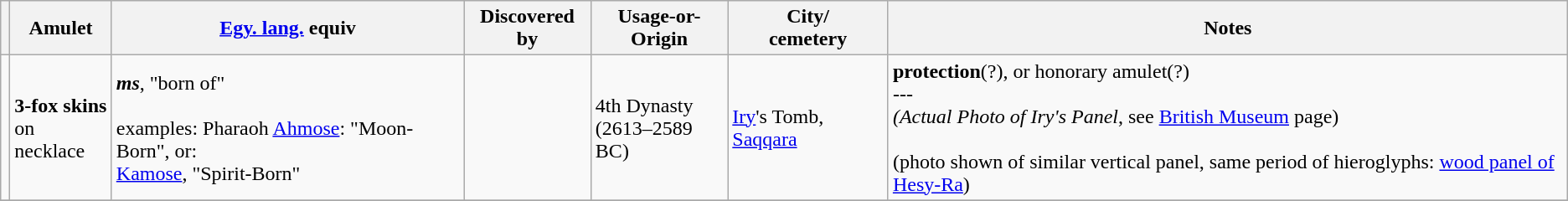<table class="wikitable sortable">
<tr style="background:#efefef;">
<th></th>
<th><strong>Amulet</strong></th>
<th><a href='#'>Egy. lang.</a> equiv</th>
<th>Discovered by</th>
<th>Usage-or-<br>Origin</th>
<th>City/<br>cemetery</th>
<th>Notes</th>
</tr>
<tr>
<td></td>
<td><strong>3-fox skins</strong><br>on necklace</td>
<td><strong><em>ms</em></strong>, "born of"<br><br>examples: Pharaoh <a href='#'>Ahmose</a>: "Moon-Born", or: <br><a href='#'>Kamose</a>, "Spirit-Born"</td>
<td></td>
<td>4th Dynasty<br>(2613–2589 BC)</td>
<td><a href='#'>Iry</a>'s Tomb, <a href='#'>Saqqara</a></td>
<td><strong>protection</strong>(?), or honorary amulet(?)<br> --- <br><em>(Actual Photo of Iry's Panel</em>, see <a href='#'>British Museum</a> page)<br> <br>(photo shown of similar vertical panel, same period of hieroglyphs: <a href='#'>wood panel of Hesy-Ra</a>)</td>
</tr>
<tr>
</tr>
</table>
